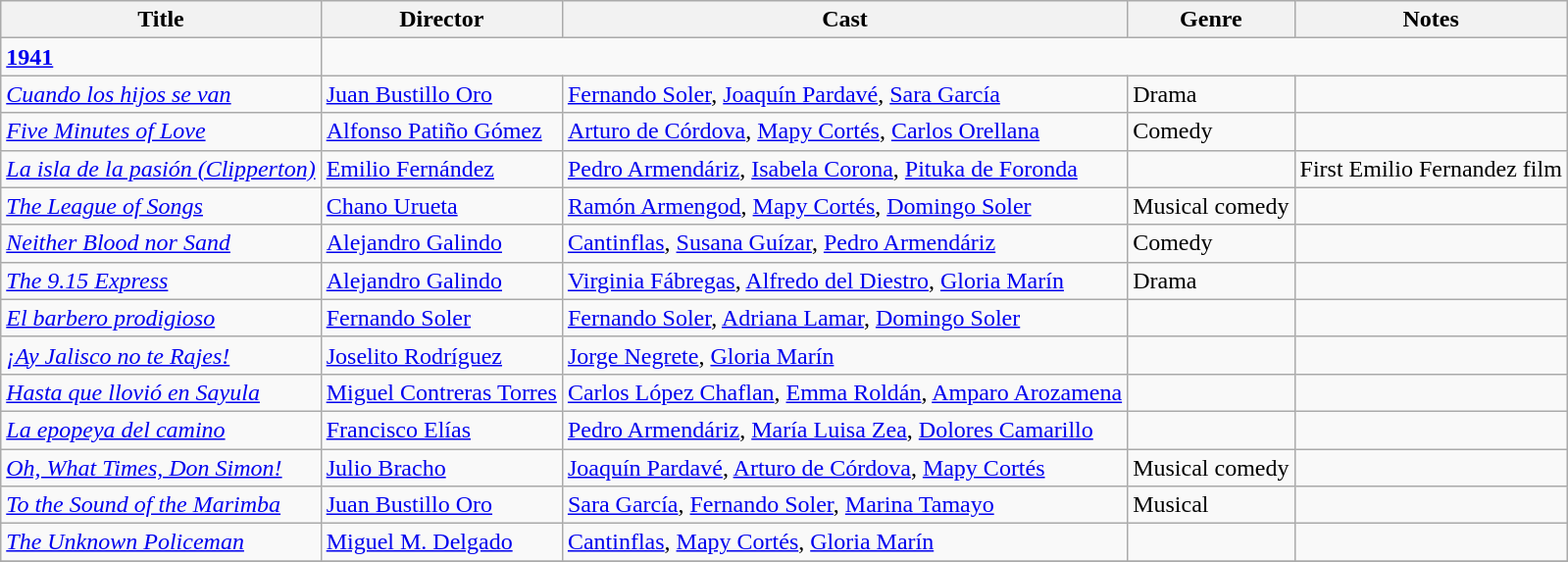<table class="wikitable">
<tr>
<th>Title</th>
<th>Director</th>
<th>Cast</th>
<th>Genre</th>
<th>Notes</th>
</tr>
<tr>
<td><strong><a href='#'>1941</a></strong></td>
</tr>
<tr>
<td><em><a href='#'>Cuando los hijos se van</a></em></td>
<td><a href='#'>Juan Bustillo Oro</a></td>
<td><a href='#'>Fernando Soler</a>, <a href='#'>Joaquín Pardavé</a>, <a href='#'>Sara García</a></td>
<td>Drama</td>
<td></td>
</tr>
<tr>
<td><em><a href='#'>Five Minutes of Love</a></em></td>
<td><a href='#'>Alfonso Patiño Gómez</a></td>
<td><a href='#'>Arturo de Córdova</a>, <a href='#'>Mapy Cortés</a>, <a href='#'>Carlos Orellana</a></td>
<td>Comedy</td>
<td></td>
</tr>
<tr>
<td><em><a href='#'>La isla de la pasión (Clipperton)</a></em></td>
<td><a href='#'>Emilio Fernández</a></td>
<td><a href='#'>Pedro Armendáriz</a>, <a href='#'>Isabela Corona</a>, <a href='#'>Pituka de Foronda</a></td>
<td></td>
<td>First Emilio Fernandez film</td>
</tr>
<tr>
<td><em><a href='#'>The League of Songs</a></em></td>
<td><a href='#'>Chano Urueta</a></td>
<td><a href='#'>Ramón Armengod</a>, <a href='#'>Mapy Cortés</a>, <a href='#'>Domingo Soler</a></td>
<td>Musical comedy</td>
<td></td>
</tr>
<tr>
<td><em><a href='#'>Neither Blood nor Sand</a></em></td>
<td><a href='#'>Alejandro Galindo</a></td>
<td><a href='#'>Cantinflas</a>, <a href='#'>Susana Guízar</a>, <a href='#'>Pedro Armendáriz</a></td>
<td>Comedy</td>
<td></td>
</tr>
<tr>
<td><em><a href='#'>The 9.15 Express</a></em></td>
<td><a href='#'>Alejandro Galindo</a></td>
<td><a href='#'>Virginia Fábregas</a>, <a href='#'>Alfredo del Diestro</a>, <a href='#'>Gloria Marín</a></td>
<td>Drama</td>
<td></td>
</tr>
<tr>
<td><em><a href='#'>El barbero prodigioso</a></em></td>
<td><a href='#'>Fernando Soler</a></td>
<td><a href='#'>Fernando Soler</a>, <a href='#'>Adriana Lamar</a>, <a href='#'>Domingo Soler</a></td>
<td></td>
<td></td>
</tr>
<tr>
<td><em><a href='#'>¡Ay Jalisco no te Rajes!</a></em></td>
<td><a href='#'>Joselito Rodríguez</a></td>
<td><a href='#'>Jorge Negrete</a>, <a href='#'>Gloria Marín</a></td>
<td></td>
<td></td>
</tr>
<tr>
<td><em><a href='#'>Hasta que llovió en Sayula</a></em></td>
<td><a href='#'>Miguel Contreras Torres</a></td>
<td><a href='#'>Carlos López Chaflan</a>, <a href='#'>Emma Roldán</a>, <a href='#'>Amparo Arozamena</a></td>
<td></td>
<td></td>
</tr>
<tr>
<td><em><a href='#'>La epopeya del camino</a></em></td>
<td><a href='#'>Francisco Elías</a></td>
<td><a href='#'>Pedro Armendáriz</a>, <a href='#'>María Luisa Zea</a>, <a href='#'>Dolores Camarillo</a></td>
<td></td>
<td></td>
</tr>
<tr>
<td><em><a href='#'>Oh, What Times, Don Simon!</a></em></td>
<td><a href='#'>Julio Bracho</a></td>
<td><a href='#'>Joaquín Pardavé</a>, <a href='#'>Arturo de Córdova</a>, <a href='#'>Mapy Cortés</a></td>
<td>Musical comedy</td>
<td></td>
</tr>
<tr>
<td><em><a href='#'>To the Sound of the Marimba</a></em></td>
<td><a href='#'>Juan Bustillo Oro</a></td>
<td><a href='#'>Sara García</a>, <a href='#'>Fernando Soler</a>, <a href='#'>Marina Tamayo</a></td>
<td>Musical</td>
<td></td>
</tr>
<tr>
<td><em><a href='#'>The Unknown Policeman</a></em></td>
<td><a href='#'>Miguel M. Delgado</a></td>
<td><a href='#'>Cantinflas</a>, <a href='#'>Mapy Cortés</a>, <a href='#'>Gloria Marín</a></td>
<td></td>
<td></td>
</tr>
<tr>
</tr>
</table>
